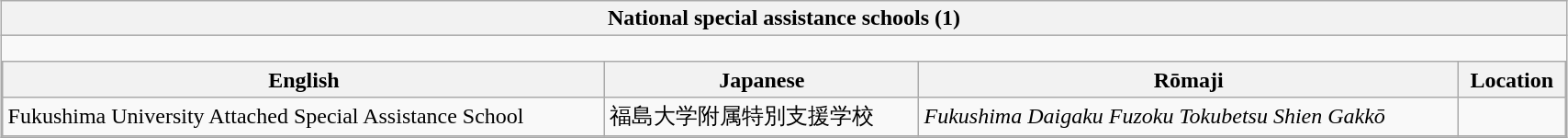<table class="wikitable" style="margin: 1em auto 1em auto; width:90%;">
<tr>
<th>National special assistance schools (1)</th>
</tr>
<tr>
<td style="padding:0; border:none;"><br><table class="wikitable sortable" style="margin:0; width:100%;">
<tr>
<th>English</th>
<th>Japanese</th>
<th>Rōmaji</th>
<th>Location</th>
</tr>
<tr>
<td>Fukushima University Attached Special Assistance School</td>
<td>福島大学附属特別支援学校</td>
<td><em>Fukushima Daigaku Fuzoku Tokubetsu Shien Gakkō</em></td>
<td></td>
</tr>
</table>
</td>
</tr>
</table>
